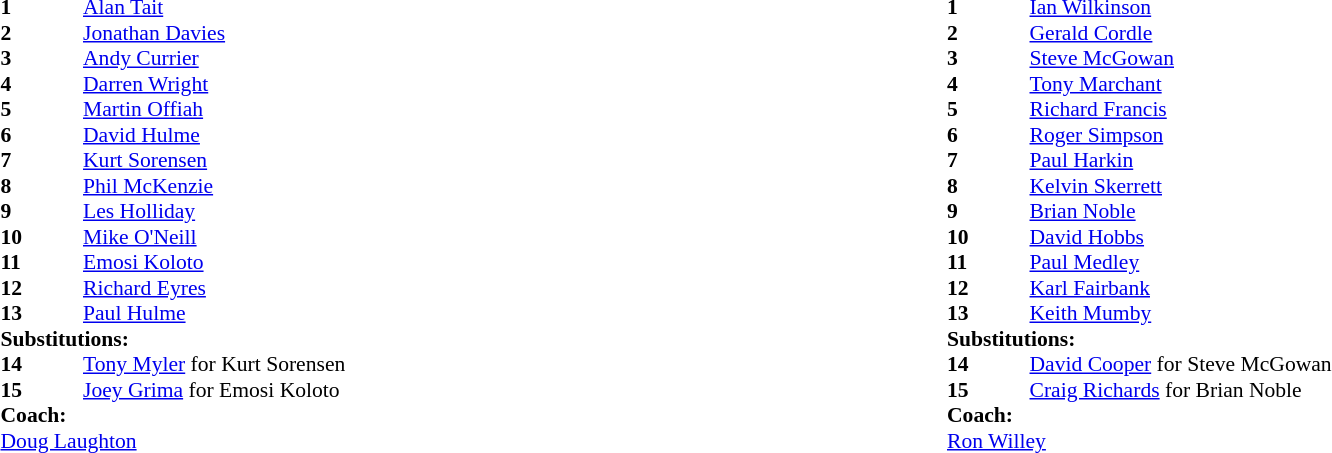<table width="100%">
<tr>
<td valign="top" width="50%"><br><table style="font-size: 90%" cellspacing="0" cellpadding="0">
<tr>
<th width="55"></th>
</tr>
<tr>
<td><strong>1</strong></td>
<td><a href='#'>Alan Tait</a></td>
</tr>
<tr>
<td><strong>2</strong></td>
<td><a href='#'>Jonathan Davies</a></td>
</tr>
<tr>
<td><strong>3</strong></td>
<td><a href='#'>Andy Currier</a></td>
</tr>
<tr>
<td><strong>4</strong></td>
<td><a href='#'>Darren Wright</a></td>
</tr>
<tr>
<td><strong>5</strong></td>
<td><a href='#'>Martin Offiah</a></td>
</tr>
<tr>
<td><strong>6</strong></td>
<td><a href='#'>David Hulme</a></td>
</tr>
<tr>
<td><strong>7</strong></td>
<td><a href='#'>Kurt Sorensen</a></td>
</tr>
<tr>
<td><strong>8</strong></td>
<td><a href='#'>Phil McKenzie</a></td>
</tr>
<tr>
<td><strong>9</strong></td>
<td><a href='#'>Les Holliday</a></td>
</tr>
<tr>
<td><strong>10</strong></td>
<td><a href='#'>Mike O'Neill</a></td>
</tr>
<tr>
<td><strong>11</strong></td>
<td><a href='#'>Emosi Koloto</a></td>
</tr>
<tr>
<td><strong>12</strong></td>
<td><a href='#'>Richard Eyres</a></td>
</tr>
<tr>
<td><strong>13</strong></td>
<td><a href='#'>Paul Hulme</a></td>
</tr>
<tr>
<td colspan=3><strong>Substitutions:</strong></td>
</tr>
<tr>
<td><strong>14</strong></td>
<td><a href='#'>Tony Myler</a> for Kurt Sorensen</td>
</tr>
<tr>
<td><strong>15</strong></td>
<td><a href='#'>Joey Grima</a> for Emosi Koloto</td>
</tr>
<tr>
<td colspan=3><strong>Coach:</strong></td>
</tr>
<tr>
<td colspan="4"><a href='#'>Doug Laughton</a></td>
</tr>
</table>
</td>
<td valign="top" width="50%"><br><table style="font-size: 90%" cellspacing="0" cellpadding="0">
<tr>
<th width="55"></th>
</tr>
<tr>
<td><strong>1</strong></td>
<td><a href='#'>Ian Wilkinson</a></td>
</tr>
<tr>
<td><strong>2</strong></td>
<td><a href='#'>Gerald Cordle</a></td>
</tr>
<tr>
<td><strong>3</strong></td>
<td><a href='#'>Steve McGowan</a></td>
</tr>
<tr>
<td><strong>4</strong></td>
<td><a href='#'>Tony Marchant</a></td>
</tr>
<tr>
<td><strong>5</strong></td>
<td><a href='#'>Richard Francis</a></td>
</tr>
<tr>
<td><strong>6</strong></td>
<td><a href='#'>Roger Simpson</a></td>
</tr>
<tr>
<td><strong>7</strong></td>
<td><a href='#'>Paul Harkin</a></td>
</tr>
<tr>
<td><strong>8</strong></td>
<td><a href='#'>Kelvin Skerrett</a></td>
</tr>
<tr>
<td><strong>9</strong></td>
<td><a href='#'>Brian Noble</a></td>
</tr>
<tr>
<td><strong>10</strong></td>
<td><a href='#'>David Hobbs</a></td>
</tr>
<tr>
<td><strong>11</strong></td>
<td><a href='#'>Paul Medley</a></td>
</tr>
<tr>
<td><strong>12</strong></td>
<td><a href='#'>Karl Fairbank</a></td>
</tr>
<tr>
<td><strong>13</strong></td>
<td><a href='#'>Keith Mumby</a></td>
</tr>
<tr>
<td colspan=3><strong>Substitutions:</strong></td>
</tr>
<tr>
<td><strong>14</strong></td>
<td><a href='#'>David Cooper</a> for Steve McGowan</td>
</tr>
<tr>
<td><strong>15</strong></td>
<td><a href='#'>Craig Richards</a> for Brian Noble</td>
</tr>
<tr>
<td colspan=3><strong>Coach:</strong></td>
</tr>
<tr>
<td colspan="4"><a href='#'>Ron Willey</a></td>
</tr>
</table>
</td>
</tr>
</table>
